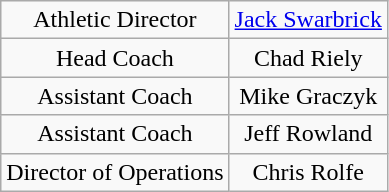<table class="wikitable" style="text-align: center;">
<tr>
<td>Athletic Director</td>
<td><a href='#'>Jack Swarbrick</a></td>
</tr>
<tr>
<td>Head Coach</td>
<td>Chad Riely</td>
</tr>
<tr>
<td>Assistant Coach</td>
<td>Mike Graczyk</td>
</tr>
<tr>
<td>Assistant Coach</td>
<td>Jeff Rowland</td>
</tr>
<tr>
<td>Director of Operations</td>
<td>Chris Rolfe</td>
</tr>
</table>
